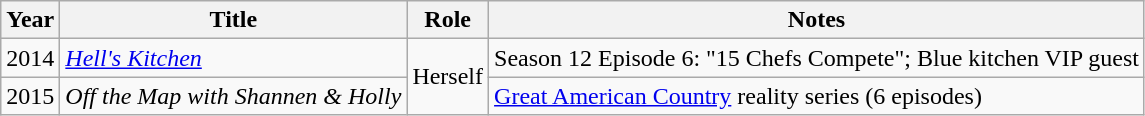<table class="wikitable sortable">
<tr>
<th>Year</th>
<th>Title</th>
<th>Role</th>
<th class="unsortable">Notes</th>
</tr>
<tr>
<td>2014</td>
<td><em><a href='#'>Hell's Kitchen</a></em></td>
<td rowspan="2">Herself</td>
<td>Season 12 Episode 6: "15 Chefs Compete"; Blue kitchen VIP guest</td>
</tr>
<tr>
<td>2015</td>
<td><em>Off the Map with Shannen & Holly</em></td>
<td><a href='#'>Great American Country</a> reality series (6 episodes)</td>
</tr>
</table>
